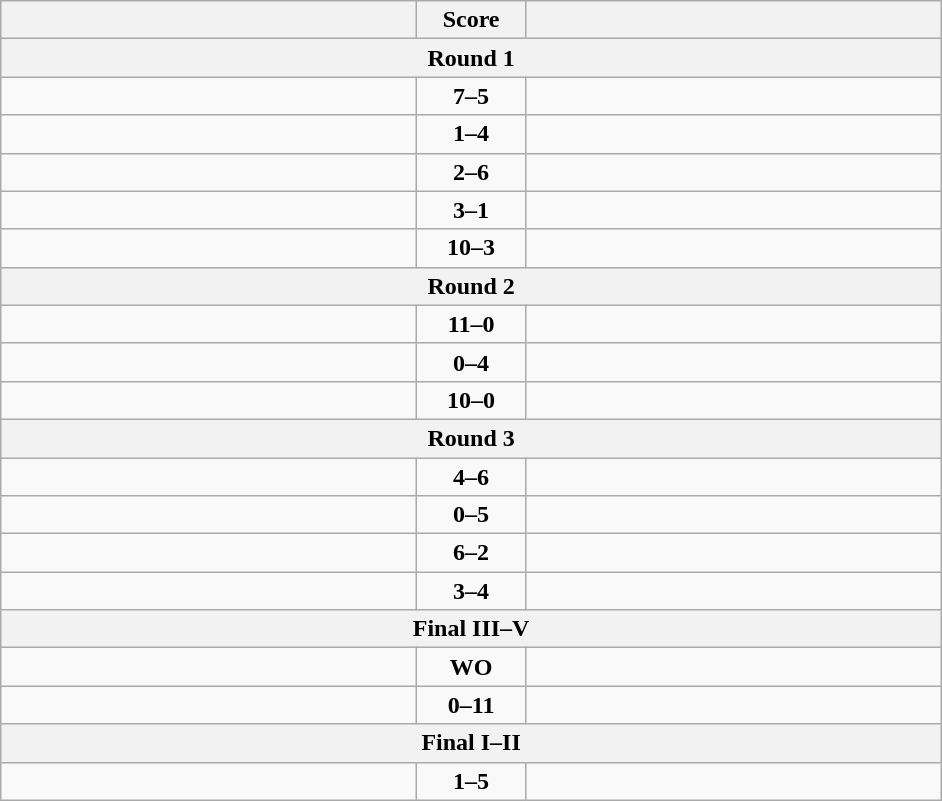<table class="wikitable" style="text-align: left;">
<tr>
<th align="right" width="270"></th>
<th width="65">Score</th>
<th align="left" width="270"></th>
</tr>
<tr>
<th colspan="3">Round 1</th>
</tr>
<tr>
<td><strong></strong></td>
<td align=center><strong>7–5</strong></td>
<td></td>
</tr>
<tr>
<td></td>
<td align=center><strong>1–4</strong></td>
<td><strong></strong></td>
</tr>
<tr>
<td></td>
<td align=center><strong>2–6</strong></td>
<td><strong></strong></td>
</tr>
<tr>
<td><strong></strong></td>
<td align=center><strong>3–1</strong></td>
<td></td>
</tr>
<tr>
<td><strong></strong></td>
<td align=center><strong>10–3</strong></td>
<td></td>
</tr>
<tr>
<th colspan="3">Round 2</th>
</tr>
<tr>
<td><strong></strong></td>
<td align=center><strong>11–0</strong></td>
<td></td>
</tr>
<tr>
<td></td>
<td align=center><strong>0–4</strong></td>
<td><strong></strong></td>
</tr>
<tr>
<td><strong></strong></td>
<td align=center><strong>10–0</strong></td>
<td></td>
</tr>
<tr>
<th colspan="3">Round 3</th>
</tr>
<tr>
<td></td>
<td align=center><strong>4–6</strong></td>
<td><strong></strong></td>
</tr>
<tr>
<td></td>
<td align=center><strong>0–5</strong></td>
<td><strong></strong></td>
</tr>
<tr>
<td><strong></strong></td>
<td align=center><strong>6–2</strong></td>
<td></td>
</tr>
<tr>
<td></td>
<td align=center><strong>3–4</strong></td>
<td><strong></strong></td>
</tr>
<tr>
<th colspan="3">Final III–V</th>
</tr>
<tr>
<td></td>
<td align=center><strong>WO</strong></td>
<td><strong></strong></td>
</tr>
<tr>
<td></td>
<td align=center><strong>0–11</strong></td>
<td><strong></strong></td>
</tr>
<tr>
<th colspan="3">Final I–II</th>
</tr>
<tr>
<td></td>
<td align=center><strong>1–5</strong></td>
<td><strong></strong></td>
</tr>
</table>
